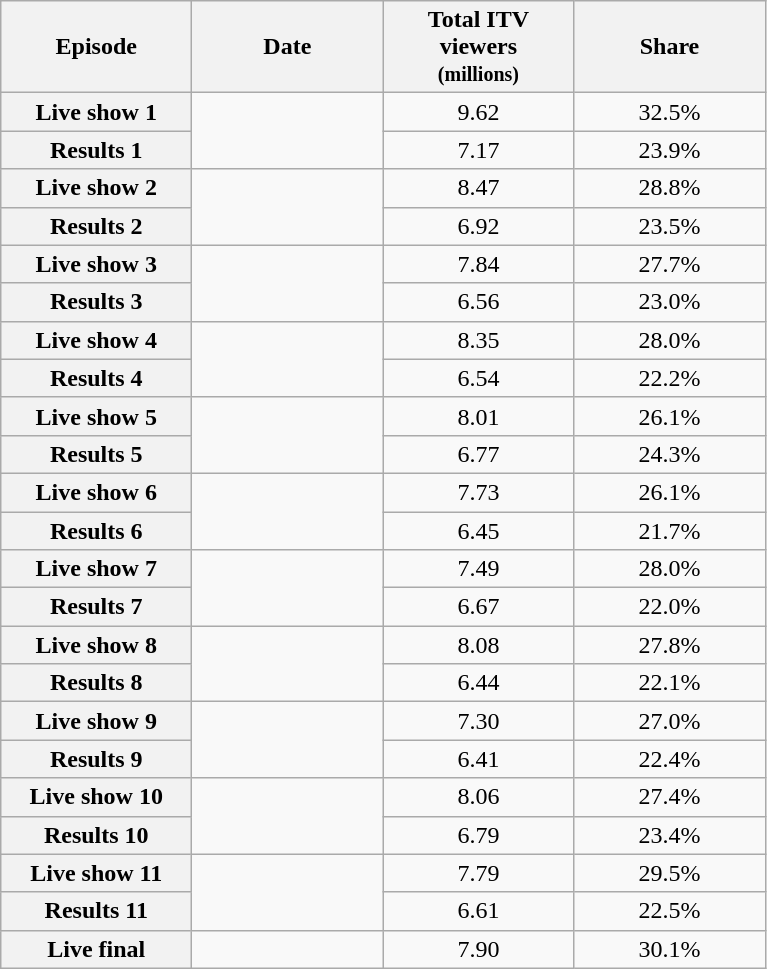<table class="wikitable sortable" style="text-align:center">
<tr>
<th scope="col" style="width:120px;">Episode</th>
<th scope="col" style="width:120px;">Date</th>
<th scope="col" style="width:120px;">Total ITV viewers<br><small>(millions)</small></th>
<th scope="col" style="width:120px;">Share</th>
</tr>
<tr>
<th scope="row">Live show 1</th>
<td rowspan="2"></td>
<td>9.62</td>
<td>32.5%</td>
</tr>
<tr>
<th scope="row">Results 1</th>
<td>7.17</td>
<td>23.9%</td>
</tr>
<tr>
<th scope="row">Live show 2</th>
<td rowspan="2"></td>
<td>8.47</td>
<td>28.8%</td>
</tr>
<tr>
<th scope="row">Results 2</th>
<td>6.92</td>
<td>23.5%</td>
</tr>
<tr>
<th scope="row">Live show 3</th>
<td rowspan="2"></td>
<td>7.84</td>
<td>27.7%</td>
</tr>
<tr>
<th scope="row">Results 3</th>
<td>6.56</td>
<td>23.0%</td>
</tr>
<tr>
<th scope="row">Live show 4</th>
<td rowspan="2"></td>
<td>8.35</td>
<td>28.0%</td>
</tr>
<tr>
<th scope="row">Results 4</th>
<td>6.54</td>
<td>22.2%</td>
</tr>
<tr |>
<th scope="row">Live show 5</th>
<td rowspan="2"></td>
<td>8.01</td>
<td>26.1%</td>
</tr>
<tr>
<th scope="row">Results 5</th>
<td>6.77</td>
<td>24.3%</td>
</tr>
<tr>
<th scope="row">Live show 6</th>
<td rowspan="2"></td>
<td>7.73</td>
<td>26.1%</td>
</tr>
<tr>
<th scope="row">Results 6</th>
<td>6.45</td>
<td>21.7%</td>
</tr>
<tr>
<th scope="row">Live show 7</th>
<td rowspan="2"></td>
<td>7.49</td>
<td>28.0%</td>
</tr>
<tr>
<th scope="row">Results 7</th>
<td>6.67</td>
<td>22.0%</td>
</tr>
<tr>
<th scope="row">Live show 8</th>
<td rowspan="2"></td>
<td>8.08</td>
<td>27.8%</td>
</tr>
<tr>
<th scope="row">Results 8</th>
<td>6.44</td>
<td>22.1%</td>
</tr>
<tr>
<th scope="row">Live show 9</th>
<td rowspan="2"></td>
<td>7.30</td>
<td>27.0%</td>
</tr>
<tr>
<th scope="row">Results 9</th>
<td>6.41</td>
<td>22.4%</td>
</tr>
<tr>
<th scope="row">Live show 10</th>
<td rowspan="2"></td>
<td>8.06</td>
<td>27.4%</td>
</tr>
<tr>
<th scope="row">Results 10</th>
<td>6.79</td>
<td>23.4%</td>
</tr>
<tr>
<th scope="row">Live show 11</th>
<td rowspan="2"></td>
<td>7.79</td>
<td>29.5%</td>
</tr>
<tr>
<th scope="row">Results 11</th>
<td>6.61</td>
<td>22.5%</td>
</tr>
<tr>
<th scope="row">Live final</th>
<td></td>
<td>7.90</td>
<td>30.1%</td>
</tr>
</table>
